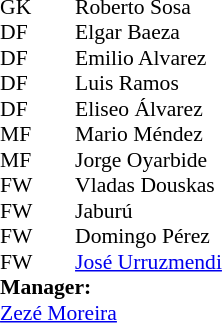<table cellspacing="0" cellpadding="0" style="font-size:90%; margin:0.2em auto;">
<tr>
<th width="25"></th>
<th width="25"></th>
</tr>
<tr>
<td>GK</td>
<td></td>
<td> Roberto Sosa</td>
</tr>
<tr>
<td>DF</td>
<td></td>
<td> Elgar Baeza</td>
</tr>
<tr>
<td>DF</td>
<td></td>
<td> Emilio Alvarez</td>
</tr>
<tr>
<td>DF</td>
<td></td>
<td> Luis Ramos</td>
</tr>
<tr>
<td>DF</td>
<td></td>
<td> Eliseo Álvarez</td>
</tr>
<tr>
<td>MF</td>
<td></td>
<td> Mario Méndez</td>
</tr>
<tr>
<td>MF</td>
<td></td>
<td> Jorge Oyarbide</td>
</tr>
<tr>
<td>FW</td>
<td></td>
<td> Vladas Douskas</td>
</tr>
<tr>
<td>FW</td>
<td></td>
<td> Jaburú</td>
</tr>
<tr>
<td>FW</td>
<td></td>
<td> Domingo Pérez</td>
</tr>
<tr>
<td>FW</td>
<td></td>
<td> <a href='#'>José Urruzmendi</a></td>
</tr>
<tr>
<td colspan=3><strong>Manager:</strong></td>
</tr>
<tr>
<td colspan=4> <a href='#'>Zezé Moreira</a></td>
</tr>
</table>
